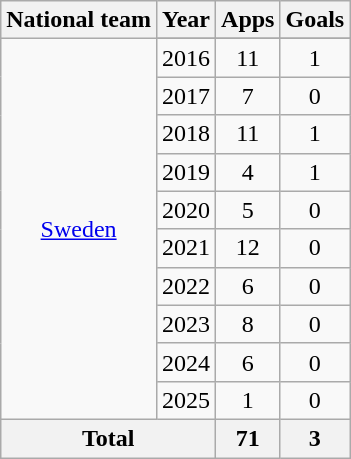<table class="wikitable" style="text-align:center">
<tr>
<th>National team</th>
<th>Year</th>
<th>Apps</th>
<th>Goals</th>
</tr>
<tr>
<td rowspan=11><a href='#'>Sweden</a></td>
</tr>
<tr>
<td>2016</td>
<td>11</td>
<td>1</td>
</tr>
<tr>
<td>2017</td>
<td>7</td>
<td>0</td>
</tr>
<tr>
<td>2018</td>
<td>11</td>
<td>1</td>
</tr>
<tr>
<td>2019</td>
<td>4</td>
<td>1</td>
</tr>
<tr>
<td>2020</td>
<td>5</td>
<td>0</td>
</tr>
<tr>
<td>2021</td>
<td>12</td>
<td>0</td>
</tr>
<tr>
<td>2022</td>
<td>6</td>
<td>0</td>
</tr>
<tr>
<td>2023</td>
<td>8</td>
<td>0</td>
</tr>
<tr>
<td>2024</td>
<td>6</td>
<td>0</td>
</tr>
<tr>
<td>2025</td>
<td>1</td>
<td>0</td>
</tr>
<tr>
<th colspan=2>Total</th>
<th>71</th>
<th>3</th>
</tr>
</table>
